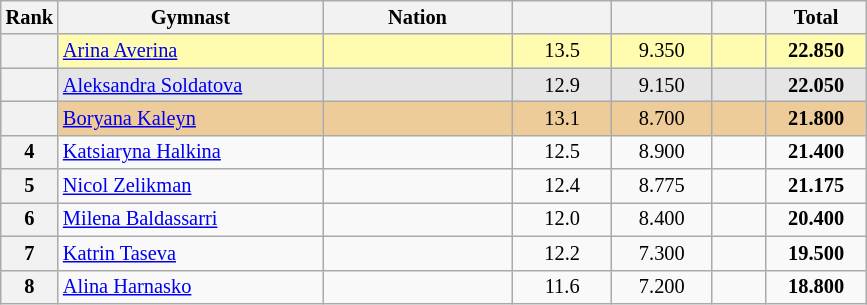<table class="wikitable sortable" style="text-align:center; font-size:85%">
<tr>
<th scope="col" style="width:20px;">Rank</th>
<th ! scope="col" style="width:170px;">Gymnast</th>
<th ! scope="col" style="width:120px;">Nation</th>
<th ! scope="col" style="width:60px;"></th>
<th ! scope="col" style="width:60px;"></th>
<th ! scope="col" style="width:30px;"></th>
<th ! scope="col" style="width:60px;">Total</th>
</tr>
<tr bgcolor=fffcaf>
<th scope=row></th>
<td align=left><a href='#'>Arina Averina</a></td>
<td style="text-align:left;"></td>
<td>13.5</td>
<td>9.350</td>
<td></td>
<td><strong>22.850</strong></td>
</tr>
<tr bgcolor=e5e5e5>
<th scope=row></th>
<td align=left><a href='#'>Aleksandra Soldatova</a></td>
<td style="text-align:left;"></td>
<td>12.9</td>
<td>9.150</td>
<td></td>
<td><strong>22.050</strong></td>
</tr>
<tr bgcolor=eecc99>
<th scope=row></th>
<td align=left><a href='#'>Boryana Kaleyn</a></td>
<td style="text-align:left;"></td>
<td>13.1</td>
<td>8.700</td>
<td></td>
<td><strong>21.800</strong></td>
</tr>
<tr>
<th scope=row>4</th>
<td align=left><a href='#'>Katsiaryna Halkina</a></td>
<td style="text-align:left;"></td>
<td>12.5</td>
<td>8.900</td>
<td></td>
<td><strong>21.400</strong></td>
</tr>
<tr>
<th scope=row>5</th>
<td align=left><a href='#'>Nicol Zelikman</a></td>
<td style="text-align:left;"></td>
<td>12.4</td>
<td>8.775</td>
<td></td>
<td><strong>21.175</strong></td>
</tr>
<tr>
<th scope=row>6</th>
<td align=left><a href='#'>Milena Baldassarri</a></td>
<td style="text-align:left;"></td>
<td>12.0</td>
<td>8.400</td>
<td></td>
<td><strong>20.400</strong></td>
</tr>
<tr>
<th scope=row>7</th>
<td align=left><a href='#'>Katrin Taseva</a></td>
<td style="text-align:left;"></td>
<td>12.2</td>
<td>7.300</td>
<td></td>
<td><strong>19.500</strong></td>
</tr>
<tr>
<th scope=row>8</th>
<td align=left><a href='#'>Alina Harnasko</a></td>
<td style="text-align:left;"></td>
<td>11.6</td>
<td>7.200</td>
<td></td>
<td><strong>18.800</strong></td>
</tr>
</table>
